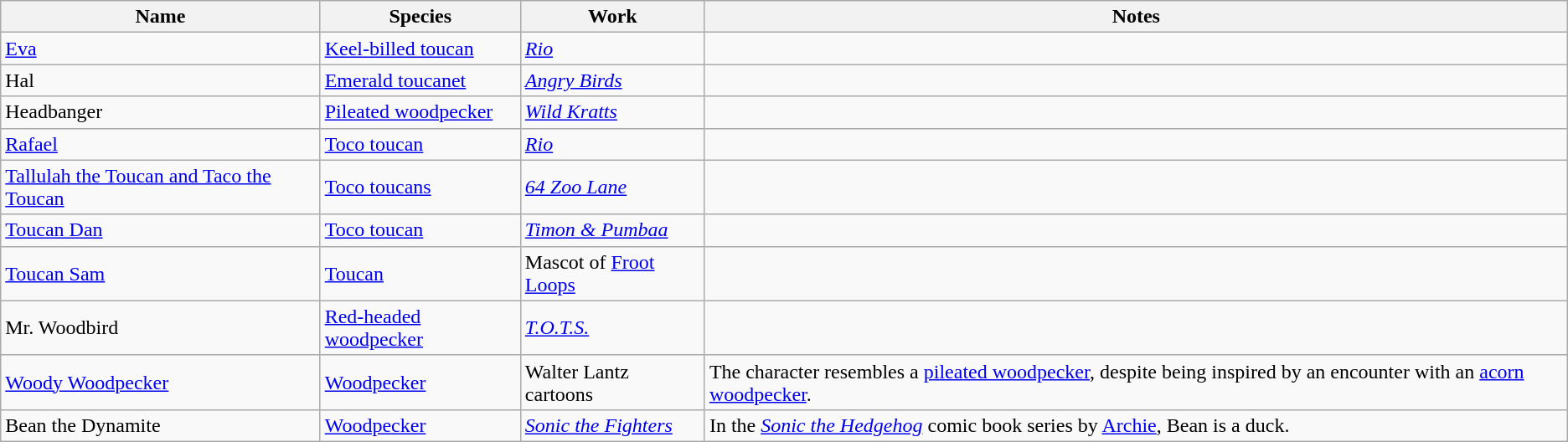<table class="wikitable">
<tr>
<th>Name</th>
<th>Species</th>
<th>Work</th>
<th>Notes</th>
</tr>
<tr>
<td><a href='#'>Eva</a></td>
<td><a href='#'>Keel-billed toucan</a></td>
<td><em><a href='#'>Rio</a></em></td>
<td></td>
</tr>
<tr>
<td>Hal</td>
<td><a href='#'>Emerald toucanet</a></td>
<td><em><a href='#'>Angry Birds</a></em></td>
<td></td>
</tr>
<tr>
<td>Headbanger</td>
<td><a href='#'>Pileated woodpecker</a></td>
<td><em><a href='#'>Wild Kratts</a></em></td>
<td></td>
</tr>
<tr>
<td><a href='#'>Rafael</a></td>
<td><a href='#'>Toco toucan</a></td>
<td><em><a href='#'>Rio</a></em></td>
<td></td>
</tr>
<tr>
<td><a href='#'>Tallulah the Toucan and Taco the Toucan</a></td>
<td><a href='#'>Toco toucans</a></td>
<td><em><a href='#'>64 Zoo Lane</a></em></td>
<td></td>
</tr>
<tr>
<td><a href='#'>Toucan Dan</a></td>
<td><a href='#'>Toco toucan</a></td>
<td><em><a href='#'>Timon & Pumbaa</a></em></td>
<td></td>
</tr>
<tr>
<td><a href='#'>Toucan Sam</a></td>
<td><a href='#'>Toucan</a></td>
<td>Mascot of <a href='#'>Froot Loops</a></td>
<td></td>
</tr>
<tr>
<td>Mr. Woodbird</td>
<td><a href='#'>Red-headed woodpecker</a></td>
<td><em><a href='#'>T.O.T.S.</a></em></td>
<td></td>
</tr>
<tr>
<td><a href='#'>Woody Woodpecker</a></td>
<td><a href='#'>Woodpecker</a></td>
<td>Walter Lantz cartoons</td>
<td>The character resembles a <a href='#'>pileated woodpecker</a>, despite being inspired by an encounter with an <a href='#'>acorn woodpecker</a>.</td>
</tr>
<tr>
<td>Bean the Dynamite</td>
<td><a href='#'>Woodpecker</a></td>
<td><em><a href='#'>Sonic the Fighters</a></em></td>
<td>In the <em><a href='#'>Sonic the Hedgehog</a></em> comic book series by <a href='#'>Archie</a>, Bean is a duck.</td>
</tr>
</table>
